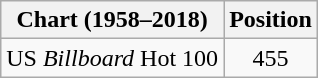<table class="wikitable plainrowheaders">
<tr>
<th>Chart (1958–2018)</th>
<th>Position</th>
</tr>
<tr>
<td>US <em>Billboard</em> Hot 100</td>
<td style="text-align:center;">455</td>
</tr>
</table>
